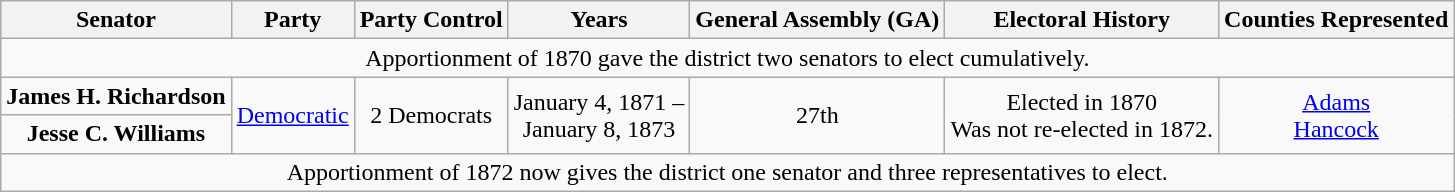<table class="wikitable" style="text-align:center">
<tr>
<th>Senator</th>
<th>Party</th>
<th>Party Control</th>
<th>Years</th>
<th>General Assembly (GA)</th>
<th>Electoral History</th>
<th>Counties Represented</th>
</tr>
<tr>
<td colspan=7>Apportionment of 1870 gave the district two senators to elect cumulatively.</td>
</tr>
<tr>
<td><strong>James H. Richardson</strong></td>
<td rowspan=2 ><a href='#'>Democratic</a></td>
<td rowspan=2 >2 Democrats</td>
<td rowspan=2>January 4, 1871 –<br>January 8, 1873</td>
<td rowspan=2>27th</td>
<td rowspan=2>Elected in 1870<br>Was not re-elected in 1872.</td>
<td rowspan=2><a href='#'>Adams</a><br><a href='#'>Hancock</a></td>
</tr>
<tr>
<td><strong>Jesse C. Williams</strong></td>
</tr>
<tr>
<td colspan=7>Apportionment of 1872 now gives the district one senator and three representatives to elect.</td>
</tr>
</table>
